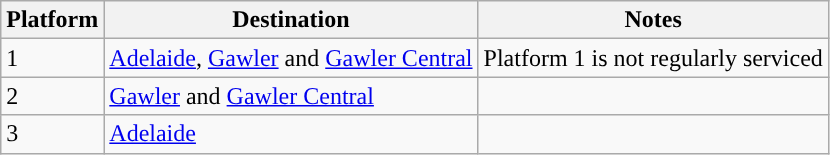<table class="wikitable">
<tr>
<th>Platform</th>
<th>Destination</th>
<th>Notes</th>
</tr>
<tr>
<td style="background:#"><span>1</span></td>
<td><a href='#'>Adelaide</a>, <a href='#'>Gawler</a> and <a href='#'>Gawler Central</a></td>
<td>Platform 1 is not regularly serviced</td>
</tr>
<tr>
<td style="background:#"><span>2</span></td>
<td><a href='#'>Gawler</a> and <a href='#'>Gawler Central</a></td>
<td></td>
</tr>
<tr>
<td style="background:#"><span>3</span></td>
<td><a href='#'>Adelaide</a></td>
<td></td>
</tr>
</table>
